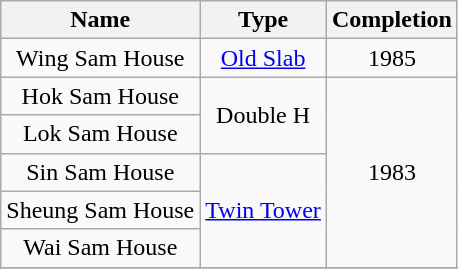<table class="wikitable" style="text-align: center">
<tr>
<th>Name</th>
<th>Type</th>
<th>Completion</th>
</tr>
<tr>
<td>Wing Sam House</td>
<td rowspan="1"><a href='#'>Old Slab</a></td>
<td rowspan="1">1985</td>
</tr>
<tr>
<td>Hok Sam House</td>
<td rowspan="2">Double H</td>
<td rowspan="5">1983</td>
</tr>
<tr>
<td>Lok Sam House</td>
</tr>
<tr>
<td>Sin Sam House</td>
<td rowspan="3"><a href='#'>Twin Tower</a></td>
</tr>
<tr>
<td>Sheung Sam House</td>
</tr>
<tr>
<td>Wai Sam House</td>
</tr>
<tr>
</tr>
</table>
